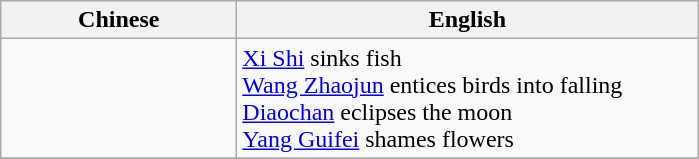<table class="wikitable sortable">
<tr>
<th width=150px>Chinese</th>
<th width=300px>English</th>
</tr>
<tr>
<td><br><br><br></td>
<td><a href='#'>Xi Shi</a> sinks fish<br><a href='#'>Wang Zhaojun</a> entices birds into falling<br><a href='#'>Diaochan</a> eclipses the moon<br><a href='#'>Yang Guifei</a> shames flowers</td>
</tr>
<tr>
</tr>
</table>
